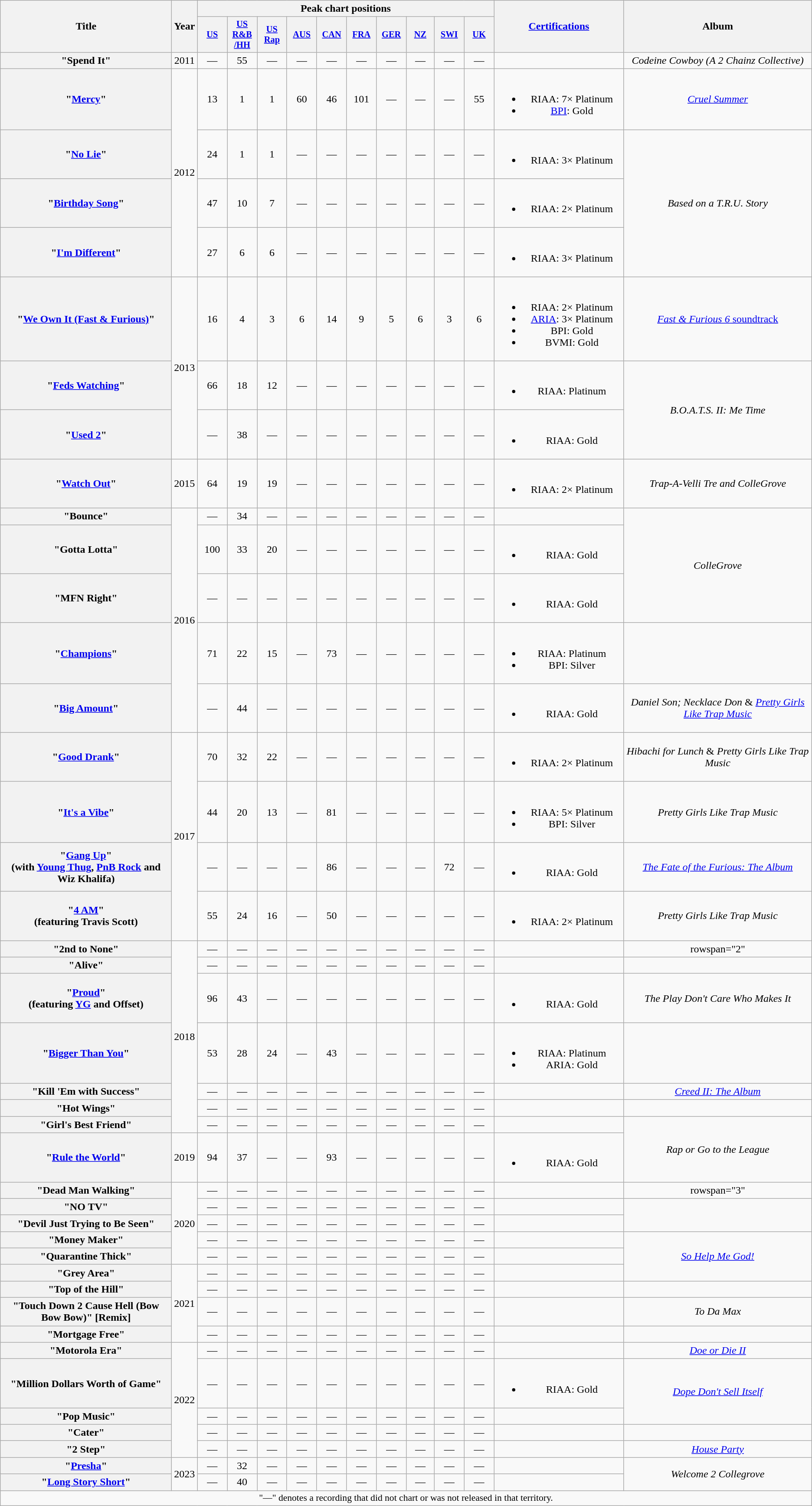<table class="wikitable plainrowheaders" style="text-align:center;">
<tr>
<th scope="col" rowspan="2" style="width:16em;">Title</th>
<th scope="col" rowspan="2">Year</th>
<th scope="col" colspan="10">Peak chart positions</th>
<th scope="col" rowspan="2" style="width:12em;"><a href='#'>Certifications</a></th>
<th scope="col" rowspan="2">Album</th>
</tr>
<tr>
<th scope="col" style="width:2.9em;font-size:85%;"><a href='#'>US</a><br></th>
<th scope="col" style="width:2.9em;font-size:85%;"><a href='#'>US<br>R&B<br>/HH</a><br></th>
<th scope="col" style="width:2.9em;font-size:85%;"><a href='#'>US<br>Rap</a><br></th>
<th scope="col" style="width:2.9em;font-size:85%;"><a href='#'>AUS</a><br></th>
<th scope="col" style="width:2.9em;font-size:85%;"><a href='#'>CAN</a><br></th>
<th scope="col" style="width:2.9em;font-size:85%;"><a href='#'>FRA</a><br></th>
<th scope="col" style="width:2.9em;font-size:85%;"><a href='#'>GER</a><br></th>
<th scope="col" style="width:2.7em;font-size:85%;"><a href='#'>NZ</a><br></th>
<th scope="col" style="width:2.9em;font-size:85%;"><a href='#'>SWI</a><br></th>
<th scope="col" style="width:2.9em;font-size:85%;"><a href='#'>UK</a><br></th>
</tr>
<tr>
<th scope="row">"Spend It"</th>
<td>2011</td>
<td>—</td>
<td>55</td>
<td>—</td>
<td>—</td>
<td>—</td>
<td>—</td>
<td>—</td>
<td>—</td>
<td>—</td>
<td>—</td>
<td></td>
<td><em>Codeine Cowboy (A 2 Chainz Collective)</em></td>
</tr>
<tr>
<th scope="row">"<a href='#'>Mercy</a>"<br></th>
<td rowspan="4">2012</td>
<td>13</td>
<td>1</td>
<td>1</td>
<td>60</td>
<td>46</td>
<td>101</td>
<td>—</td>
<td>—</td>
<td>—</td>
<td>55</td>
<td><br><ul><li>RIAA: 7× Platinum</li><li><a href='#'>BPI</a>: Gold</li></ul></td>
<td><em><a href='#'>Cruel Summer</a></em></td>
</tr>
<tr>
<th scope="row">"<a href='#'>No Lie</a>"<br></th>
<td>24</td>
<td>1</td>
<td>1</td>
<td>—</td>
<td>—</td>
<td>—</td>
<td>—</td>
<td>—</td>
<td>—</td>
<td>—</td>
<td><br><ul><li>RIAA: 3× Platinum</li></ul></td>
<td rowspan="3"><em>Based on a T.R.U. Story</em></td>
</tr>
<tr>
<th scope="row">"<a href='#'>Birthday Song</a>"<br></th>
<td>47</td>
<td>10</td>
<td>7</td>
<td>—</td>
<td>—</td>
<td>—</td>
<td>—</td>
<td>—</td>
<td>—</td>
<td>—</td>
<td><br><ul><li>RIAA: 2× Platinum</li></ul></td>
</tr>
<tr>
<th scope="row">"<a href='#'>I'm Different</a>"</th>
<td>27</td>
<td>6</td>
<td>6</td>
<td>—</td>
<td>—</td>
<td>—</td>
<td>—</td>
<td>—</td>
<td>—</td>
<td>—</td>
<td><br><ul><li>RIAA: 3× Platinum</li></ul></td>
</tr>
<tr>
<th scope="row">"<a href='#'>We Own It (Fast & Furious)</a>"<br></th>
<td rowspan="3">2013</td>
<td>16</td>
<td>4</td>
<td>3</td>
<td>6</td>
<td>14</td>
<td>9</td>
<td>5</td>
<td>6</td>
<td>3</td>
<td>6</td>
<td><br><ul><li>RIAA: 2× Platinum</li><li><a href='#'>ARIA</a>: 3× Platinum</li><li>BPI: Gold</li><li>BVMI: Gold</li></ul></td>
<td><a href='#'><em>Fast & Furious 6</em> soundtrack</a></td>
</tr>
<tr>
<th scope="row">"<a href='#'>Feds Watching</a>"<br></th>
<td>66</td>
<td>18</td>
<td>12</td>
<td>—</td>
<td>—</td>
<td>—</td>
<td>—</td>
<td>—</td>
<td>—</td>
<td>—</td>
<td><br><ul><li>RIAA: Platinum</li></ul></td>
<td rowspan="2"><em>B.O.A.T.S. II: Me Time</em></td>
</tr>
<tr>
<th scope="row">"<a href='#'>Used 2</a>"</th>
<td>—</td>
<td>38</td>
<td>—</td>
<td>—</td>
<td>—</td>
<td>—</td>
<td>—</td>
<td>—</td>
<td>—</td>
<td>—</td>
<td><br><ul><li>RIAA: Gold</li></ul></td>
</tr>
<tr>
<th scope="row">"<a href='#'>Watch Out</a>"</th>
<td>2015</td>
<td>64</td>
<td>19</td>
<td>19</td>
<td>—</td>
<td>—</td>
<td>—</td>
<td>—</td>
<td>—</td>
<td>—</td>
<td>—</td>
<td><br><ul><li>RIAA: 2× Platinum</li></ul></td>
<td><em>Trap-A-Velli Tre and ColleGrove</em></td>
</tr>
<tr>
<th scope="row">"Bounce"<br></th>
<td rowspan="5">2016</td>
<td>—</td>
<td>34</td>
<td>—</td>
<td>—</td>
<td>—</td>
<td>—</td>
<td>—</td>
<td>—</td>
<td>—</td>
<td>—</td>
<td></td>
<td rowspan="3"><em>ColleGrove</em></td>
</tr>
<tr>
<th scope="row">"Gotta Lotta"<br></th>
<td>100</td>
<td>33</td>
<td>20</td>
<td>—</td>
<td>—</td>
<td>—</td>
<td>—</td>
<td>—</td>
<td>—</td>
<td>—</td>
<td><br><ul><li>RIAA: Gold</li></ul></td>
</tr>
<tr>
<th scope="row">"MFN Right"<br></th>
<td>—</td>
<td>—</td>
<td>—</td>
<td>—</td>
<td>—</td>
<td>—</td>
<td>—</td>
<td>—</td>
<td>—</td>
<td>—</td>
<td><br><ul><li>RIAA: Gold</li></ul></td>
</tr>
<tr>
<th scope="row">"<a href='#'>Champions</a>" <br></th>
<td>71</td>
<td>22</td>
<td>15</td>
<td>—</td>
<td>73</td>
<td>—</td>
<td>—</td>
<td>—</td>
<td>—</td>
<td>—</td>
<td><br><ul><li>RIAA: Platinum</li><li>BPI: Silver</li></ul></td>
<td></td>
</tr>
<tr>
<th scope="row">"<a href='#'>Big Amount</a>" <br></th>
<td>—</td>
<td>44</td>
<td>—</td>
<td>—</td>
<td>—</td>
<td>—</td>
<td>—</td>
<td>—</td>
<td>—</td>
<td>—</td>
<td><br><ul><li>RIAA: Gold</li></ul></td>
<td><em>Daniel Son; Necklace Don</em> & <em><a href='#'>Pretty Girls Like Trap Music</a></em></td>
</tr>
<tr>
<th scope="row">"<a href='#'>Good Drank</a>"<br></th>
<td rowspan="4">2017</td>
<td>70</td>
<td>32</td>
<td>22</td>
<td>—</td>
<td>—</td>
<td>—</td>
<td>—</td>
<td>—</td>
<td>—</td>
<td>—</td>
<td><br><ul><li>RIAA: 2× Platinum</li></ul></td>
<td><em>Hibachi for Lunch</em> & <em>Pretty Girls Like Trap Music</em></td>
</tr>
<tr>
<th scope="row">"<a href='#'>It's a Vibe</a>"<br></th>
<td>44</td>
<td>20</td>
<td>13</td>
<td>—</td>
<td>81</td>
<td>—</td>
<td>—</td>
<td>—</td>
<td>—</td>
<td>—</td>
<td><br><ul><li>RIAA: 5× Platinum</li><li>BPI: Silver</li></ul></td>
<td><em>Pretty Girls Like Trap Music</em></td>
</tr>
<tr>
<th scope="row">"<a href='#'>Gang Up</a>"<br><span>(with <a href='#'>Young Thug</a>, <a href='#'>PnB Rock</a> and Wiz Khalifa)</span></th>
<td>—</td>
<td>—</td>
<td>—</td>
<td>—</td>
<td>86</td>
<td>—</td>
<td>—</td>
<td>—</td>
<td>72</td>
<td>—</td>
<td><br><ul><li>RIAA: Gold</li></ul></td>
<td><em><a href='#'>The Fate of the Furious: The Album</a></em></td>
</tr>
<tr>
<th scope="row">"<a href='#'>4 AM</a>"<br><span>(featuring Travis Scott)</span></th>
<td>55</td>
<td>24</td>
<td>16</td>
<td>—</td>
<td>50</td>
<td>—</td>
<td>—</td>
<td>—</td>
<td>—</td>
<td>—</td>
<td><br><ul><li>RIAA: 2× Platinum</li></ul></td>
<td><em>Pretty Girls Like Trap Music</em></td>
</tr>
<tr>
<th scope="row">"2nd to None"<br></th>
<td rowspan="7">2018</td>
<td>—</td>
<td>—</td>
<td>—</td>
<td>—</td>
<td>—</td>
<td>—</td>
<td>—</td>
<td>—</td>
<td>—</td>
<td>—</td>
<td></td>
<td>rowspan="2" </td>
</tr>
<tr>
<th scope="row">"Alive"<br></th>
<td>—</td>
<td>—</td>
<td>—</td>
<td>—</td>
<td>—</td>
<td>—</td>
<td>—</td>
<td>—</td>
<td>—</td>
<td>—</td>
<td></td>
</tr>
<tr>
<th scope="row">"<a href='#'>Proud</a>"<br><span>(featuring <a href='#'>YG</a> and Offset)</span></th>
<td>96</td>
<td>43</td>
<td>—</td>
<td>—</td>
<td>—</td>
<td>—</td>
<td>—</td>
<td>—</td>
<td>—</td>
<td>—</td>
<td><br><ul><li>RIAA: Gold</li></ul></td>
<td><em>The Play Don't Care Who Makes It</em></td>
</tr>
<tr>
<th scope="row">"<a href='#'>Bigger Than You</a>"<br></th>
<td>53</td>
<td>28</td>
<td>24</td>
<td>—</td>
<td>43</td>
<td>—</td>
<td>—</td>
<td>—</td>
<td>—</td>
<td>—</td>
<td><br><ul><li>RIAA: Platinum</li><li>ARIA: Gold</li></ul></td>
<td></td>
</tr>
<tr>
<th scope="row">"Kill 'Em with Success"<br></th>
<td>—</td>
<td>—</td>
<td>—</td>
<td>—</td>
<td>—</td>
<td>—</td>
<td>—</td>
<td>—</td>
<td>—</td>
<td>—</td>
<td></td>
<td><em><a href='#'>Creed II: The Album</a></em></td>
</tr>
<tr>
<th scope="row">"Hot Wings"</th>
<td>—</td>
<td>—</td>
<td>—</td>
<td>—</td>
<td>—</td>
<td>—</td>
<td>—</td>
<td>—</td>
<td>—</td>
<td>—</td>
<td></td>
<td></td>
</tr>
<tr>
<th scope="row">"Girl's Best Friend"<br></th>
<td>—</td>
<td>—</td>
<td>—</td>
<td>—</td>
<td>—</td>
<td>—</td>
<td>—</td>
<td>—</td>
<td>—</td>
<td>—</td>
<td></td>
<td rowspan="2"><em>Rap or Go to the League</em></td>
</tr>
<tr>
<th scope="row">"<a href='#'>Rule the World</a>"<br></th>
<td>2019</td>
<td>94</td>
<td>37</td>
<td>—</td>
<td>—</td>
<td>93</td>
<td>—</td>
<td>—</td>
<td>—</td>
<td>—</td>
<td>—</td>
<td><br><ul><li>RIAA: Gold</li></ul></td>
</tr>
<tr>
<th scope="row">"Dead Man Walking"<br></th>
<td rowspan="5">2020</td>
<td>—</td>
<td>—</td>
<td>—</td>
<td>—</td>
<td>—</td>
<td>—</td>
<td>—</td>
<td>—</td>
<td>—</td>
<td>—</td>
<td></td>
<td>rowspan="3" </td>
</tr>
<tr>
<th scope="row">"NO TV"</th>
<td>—</td>
<td>—</td>
<td>—</td>
<td>—</td>
<td>—</td>
<td>—</td>
<td>—</td>
<td>—</td>
<td>—</td>
<td>—</td>
<td></td>
</tr>
<tr>
<th scope="row">"Devil Just Trying to Be Seen"<br></th>
<td>—</td>
<td>—</td>
<td>—</td>
<td>—</td>
<td>—</td>
<td>—</td>
<td>—</td>
<td>—</td>
<td>—</td>
<td>—</td>
<td></td>
</tr>
<tr>
<th scope="row">"Money Maker"<br></th>
<td>—</td>
<td>—</td>
<td>—</td>
<td>—</td>
<td>—</td>
<td>—</td>
<td>—</td>
<td>—</td>
<td>—</td>
<td>—</td>
<td></td>
<td rowspan="3"><em><a href='#'>So Help Me God!</a></em></td>
</tr>
<tr>
<th scope="row">"Quarantine Thick"<br></th>
<td>—</td>
<td>—</td>
<td>—</td>
<td>—</td>
<td>—</td>
<td>—</td>
<td>—</td>
<td>—</td>
<td>—</td>
<td>—</td>
</tr>
<tr>
<th scope="row">"Grey Area"</th>
<td rowspan="4">2021</td>
<td>—</td>
<td>—</td>
<td>—</td>
<td>—</td>
<td>—</td>
<td>—</td>
<td>—</td>
<td>—</td>
<td>—</td>
<td>—</td>
<td></td>
</tr>
<tr>
<th scope="row">"Top of the Hill"<br></th>
<td>—</td>
<td>—</td>
<td>—</td>
<td>—</td>
<td>—</td>
<td>—</td>
<td>—</td>
<td>—</td>
<td>—</td>
<td>—</td>
<td></td>
<td></td>
</tr>
<tr>
<th scope="row">"Touch Down 2 Cause Hell (Bow Bow Bow)" [Remix]<br></th>
<td>—</td>
<td>—</td>
<td>—</td>
<td>—</td>
<td>—</td>
<td>—</td>
<td>—</td>
<td>—</td>
<td>—</td>
<td>—</td>
<td></td>
<td><em>To Da Max</em></td>
</tr>
<tr>
<th scope="row">"Mortgage Free"<br></th>
<td>—</td>
<td>—</td>
<td>—</td>
<td>—</td>
<td>—</td>
<td>—</td>
<td>—</td>
<td>—</td>
<td>—</td>
<td>—</td>
<td></td>
<td></td>
</tr>
<tr>
<th scope="row">"Motorola Era"<br></th>
<td rowspan="5">2022</td>
<td>—</td>
<td>—</td>
<td>—</td>
<td>—</td>
<td>—</td>
<td>—</td>
<td>—</td>
<td>—</td>
<td>—</td>
<td>—</td>
<td></td>
<td><em><a href='#'>Doe or Die II</a></em></td>
</tr>
<tr>
<th scope="row">"Million Dollars Worth of Game"<br></th>
<td>—</td>
<td>—</td>
<td>—</td>
<td>—</td>
<td>—</td>
<td>—</td>
<td>—</td>
<td>—</td>
<td>—</td>
<td>—</td>
<td><br><ul><li>RIAA: Gold</li></ul></td>
<td rowspan="2"><em><a href='#'>Dope Don't Sell Itself</a></em></td>
</tr>
<tr>
<th scope="row">"Pop Music"<br></th>
<td>—</td>
<td>—</td>
<td>—</td>
<td>—</td>
<td>—</td>
<td>—</td>
<td>—</td>
<td>—</td>
<td>—</td>
<td>—</td>
<td></td>
</tr>
<tr>
<th scope="row">"Cater"<br></th>
<td>—</td>
<td>—</td>
<td>—</td>
<td>—</td>
<td>—</td>
<td>—</td>
<td>—</td>
<td>—</td>
<td>—</td>
<td>—</td>
<td></td>
<td></td>
</tr>
<tr>
<th scope="row">"2 Step"</th>
<td>—</td>
<td>—</td>
<td>—</td>
<td>—</td>
<td>—</td>
<td>—</td>
<td>—</td>
<td>—</td>
<td>—</td>
<td>—</td>
<td></td>
<td><em><a href='#'>House Party</a></em></td>
</tr>
<tr>
<th scope="row">"<a href='#'>Presha</a>"<br></th>
<td rowspan="2">2023</td>
<td>—</td>
<td>32</td>
<td>—</td>
<td>—</td>
<td>—</td>
<td>—</td>
<td>—</td>
<td>—</td>
<td>—</td>
<td>—</td>
<td></td>
<td rowspan="2"><em>Welcome 2 Collegrove</em></td>
</tr>
<tr>
<th scope="row">"<a href='#'>Long Story Short</a>"<br></th>
<td>—</td>
<td>40</td>
<td>—</td>
<td>—</td>
<td>—</td>
<td>—</td>
<td>—</td>
<td>—</td>
<td>—</td>
<td>—</td>
<td></td>
</tr>
<tr>
<td colspan="14" style="font-size:90%">"—" denotes a recording that did not chart or was not released in that territory.</td>
</tr>
</table>
